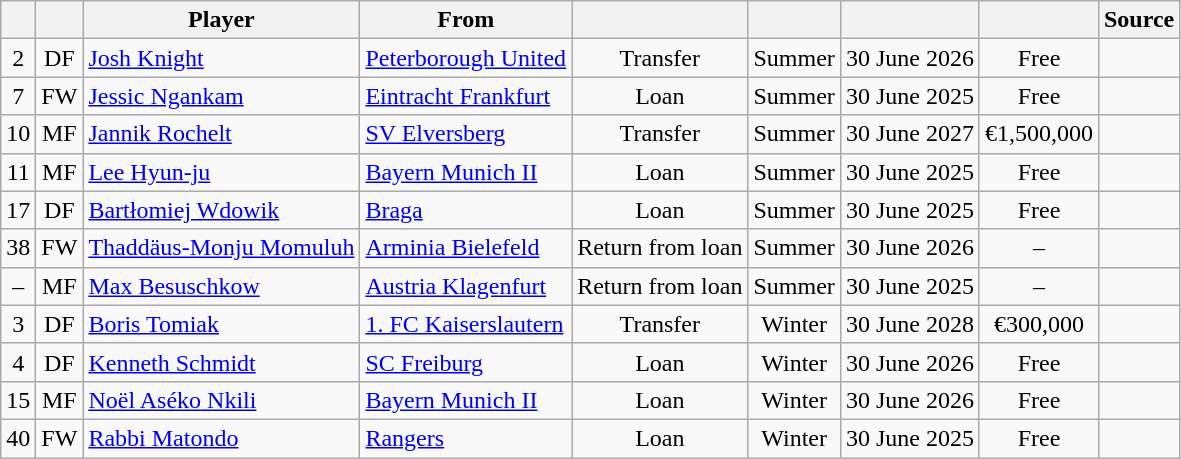<table class="wikitable" style="text-align:center;">
<tr>
<th></th>
<th></th>
<th>Player</th>
<th>From</th>
<th></th>
<th></th>
<th></th>
<th></th>
<th>Source</th>
</tr>
<tr>
<td>2</td>
<td>DF</td>
<td align="left"> <a href='#'>Josh Knight</a></td>
<td align="left"> <a href='#'>Peterborough United</a></td>
<td>Transfer</td>
<td>Summer</td>
<td>30 June 2026</td>
<td>Free</td>
<td></td>
</tr>
<tr>
<td>7</td>
<td>FW</td>
<td align="left"> <a href='#'>Jessic Ngankam</a></td>
<td align="left"> <a href='#'>Eintracht Frankfurt</a></td>
<td>Loan</td>
<td>Summer</td>
<td>30 June 2025</td>
<td>Free</td>
<td></td>
</tr>
<tr>
<td>10</td>
<td>MF</td>
<td align="left"> <a href='#'>Jannik Rochelt</a></td>
<td align="left"> <a href='#'>SV Elversberg</a></td>
<td>Transfer</td>
<td>Summer</td>
<td>30 June 2027</td>
<td>€1,500,000</td>
<td></td>
</tr>
<tr>
<td>11</td>
<td>MF</td>
<td align="left"> <a href='#'>Lee Hyun-ju</a></td>
<td align="left"> <a href='#'>Bayern Munich II</a></td>
<td>Loan</td>
<td>Summer</td>
<td>30 June 2025</td>
<td>Free</td>
<td></td>
</tr>
<tr>
<td>17</td>
<td>DF</td>
<td align="left"> <a href='#'>Bartłomiej Wdowik</a></td>
<td align="left"> <a href='#'>Braga</a></td>
<td>Loan</td>
<td>Summer</td>
<td>30 June 2025</td>
<td>Free</td>
<td></td>
</tr>
<tr>
<td>38</td>
<td>FW</td>
<td align="left"> <a href='#'>Thaddäus-Monju Momuluh</a></td>
<td align="left"> <a href='#'>Arminia Bielefeld</a></td>
<td>Return from loan</td>
<td>Summer</td>
<td>30 June 2026</td>
<td>–</td>
<td></td>
</tr>
<tr>
<td>–</td>
<td>MF</td>
<td align="left"> <a href='#'>Max Besuschkow</a></td>
<td align="left"> <a href='#'>Austria Klagenfurt</a></td>
<td>Return from loan</td>
<td>Summer</td>
<td>30 June 2025</td>
<td>–</td>
<td></td>
</tr>
<tr>
<td>3</td>
<td>DF</td>
<td align="left"> <a href='#'>Boris Tomiak</a></td>
<td align="left"> <a href='#'>1. FC Kaiserslautern</a></td>
<td>Transfer</td>
<td>Winter</td>
<td>30 June 2028</td>
<td>€300,000</td>
<td></td>
</tr>
<tr>
<td>4</td>
<td>DF</td>
<td align="left"> <a href='#'>Kenneth Schmidt</a></td>
<td align="left"> <a href='#'>SC Freiburg</a></td>
<td>Loan</td>
<td>Winter</td>
<td>30 June 2026</td>
<td>Free</td>
<td></td>
</tr>
<tr>
<td>15</td>
<td>MF</td>
<td align="left"> <a href='#'>Noël Aséko Nkili</a></td>
<td align="left"> <a href='#'>Bayern Munich II</a></td>
<td>Loan</td>
<td>Winter</td>
<td>30 June 2026</td>
<td>Free</td>
<td></td>
</tr>
<tr>
<td>40</td>
<td>FW</td>
<td align="left"> <a href='#'>Rabbi Matondo</a></td>
<td align="left"> <a href='#'>Rangers</a></td>
<td>Loan</td>
<td>Winter</td>
<td>30 June 2025</td>
<td>Free</td>
<td></td>
</tr>
</table>
